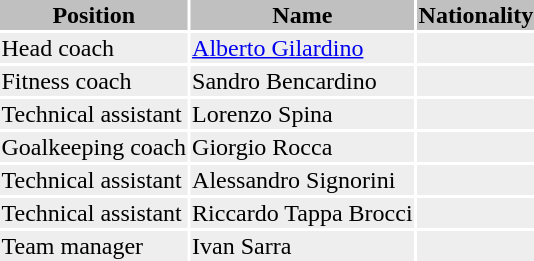<table class="toccolours">
<tr>
<th style="background:silver;">Position</th>
<th style="background:silver;">Name</th>
<th style="background:silver;">Nationality</th>
</tr>
<tr style="background:#eee;">
<td>Head coach</td>
<td><a href='#'>Alberto Gilardino</a></td>
<td></td>
</tr>
<tr style="background:#eee;">
<td>Fitness coach</td>
<td>Sandro Bencardino</td>
<td></td>
</tr>
<tr style="background:#eee;">
<td>Technical assistant</td>
<td>Lorenzo Spina</td>
<td></td>
</tr>
<tr style="background:#eee;">
<td>Goalkeeping coach</td>
<td>Giorgio Rocca</td>
<td></td>
</tr>
<tr style="background:#eee;">
<td>Technical assistant</td>
<td>Alessandro Signorini</td>
<td></td>
</tr>
<tr style="background:#eee;">
<td>Technical assistant</td>
<td>Riccardo Tappa Brocci</td>
<td></td>
</tr>
<tr style="background:#eee;">
<td>Team manager</td>
<td>Ivan Sarra</td>
<td></td>
</tr>
</table>
